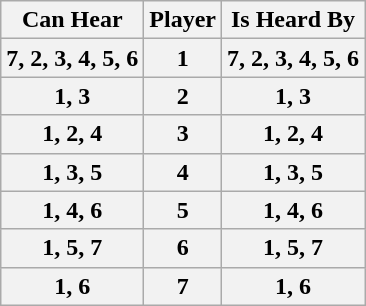<table class="wikitable">
<tr>
<th>Can Hear</th>
<th>Player</th>
<th>Is Heard By</th>
</tr>
<tr>
<th>7, 2, 3, 4, 5, 6</th>
<th>1</th>
<th>7, 2, 3, 4, 5, 6</th>
</tr>
<tr>
<th>1, 3</th>
<th>2</th>
<th>1, 3</th>
</tr>
<tr>
<th>1, 2, 4</th>
<th>3</th>
<th>1, 2, 4</th>
</tr>
<tr>
<th>1, 3, 5</th>
<th>4</th>
<th>1, 3, 5</th>
</tr>
<tr>
<th>1, 4, 6</th>
<th>5</th>
<th>1, 4, 6</th>
</tr>
<tr>
<th>1, 5, 7</th>
<th>6</th>
<th>1, 5, 7</th>
</tr>
<tr>
<th>1, 6</th>
<th>7</th>
<th>1, 6</th>
</tr>
</table>
